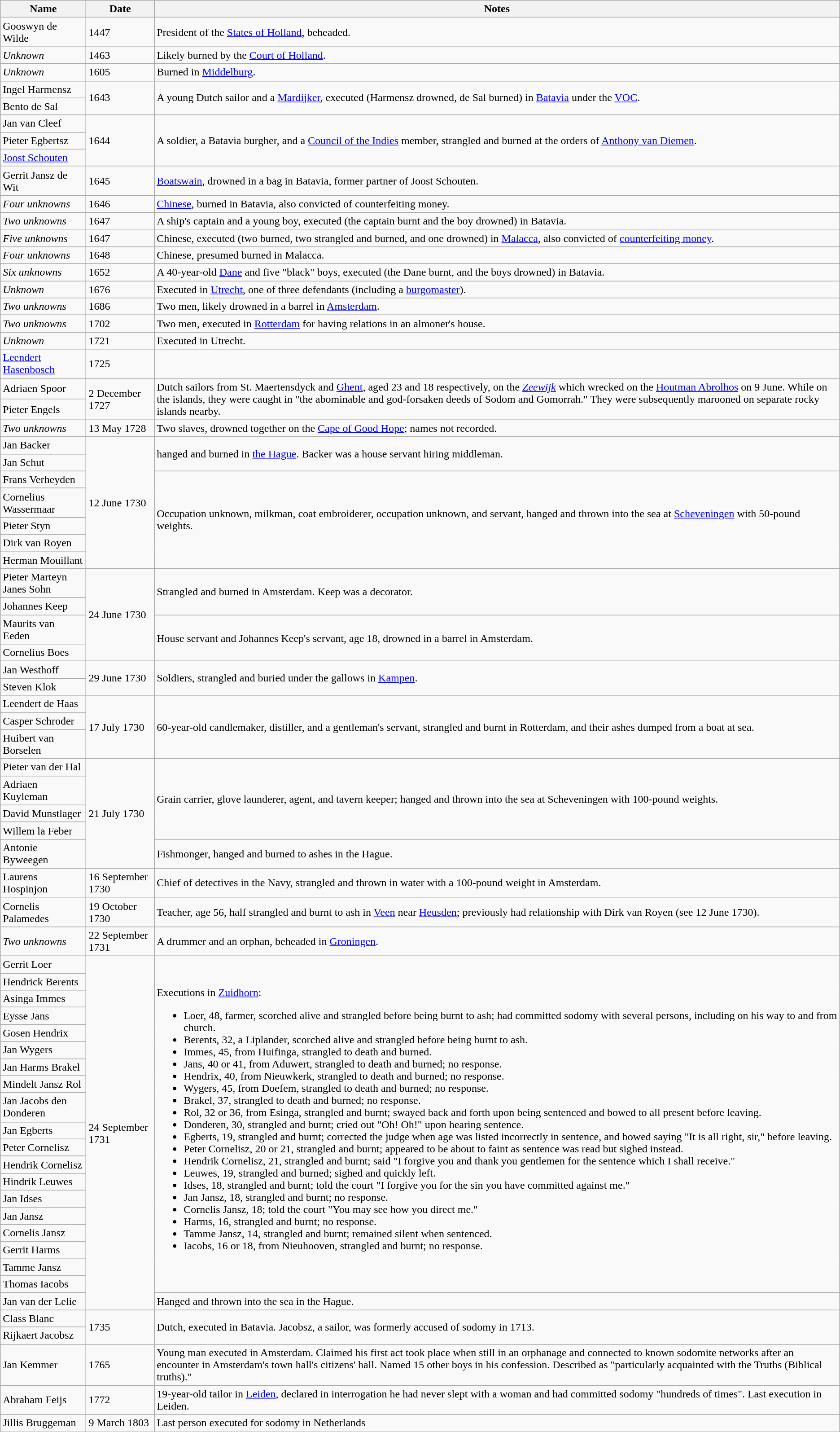<table class="wikitable sortable" style="text-align:left">
<tr>
<th>Name</th>
<th>Date</th>
<th>Notes</th>
</tr>
<tr>
<td>Gooswyn de Wilde</td>
<td>1447</td>
<td>President of the <a href='#'>States of Holland</a>, beheaded.</td>
</tr>
<tr>
<td><em>Unknown</em></td>
<td>1463</td>
<td>Likely burned by the <a href='#'>Court of Holland</a>.</td>
</tr>
<tr>
<td><em>Unknown</em></td>
<td>1605</td>
<td>Burned in <a href='#'>Middelburg</a>.</td>
</tr>
<tr>
<td>Ingel Harmensz</td>
<td rowspan="2">1643</td>
<td rowspan="2">A young Dutch sailor and a <a href='#'>Mardijker</a>, executed (Harmensz drowned, de Sal burned) in <a href='#'>Batavia</a> under the <a href='#'>VOC</a>.</td>
</tr>
<tr>
<td>Bento de Sal</td>
</tr>
<tr>
<td>Jan van Cleef</td>
<td rowspan="3">1644</td>
<td rowspan="3">A soldier, a Batavia burgher, and a <a href='#'>Council of the Indies</a> member, strangled and burned at the orders of <a href='#'>Anthony van Diemen</a>.</td>
</tr>
<tr>
<td>Pieter Egbertsz</td>
</tr>
<tr>
<td><a href='#'>Joost Schouten</a></td>
</tr>
<tr>
<td>Gerrit Jansz de Wit</td>
<td>1645</td>
<td><a href='#'>Boatswain</a>, drowned in a bag in Batavia, former partner of Joost Schouten.</td>
</tr>
<tr>
<td><em>Four unknowns</em></td>
<td>1646</td>
<td><a href='#'>Chinese</a>, burned in Batavia, also convicted of counterfeiting money.</td>
</tr>
<tr>
<td><em>Two unknowns</em></td>
<td>1647</td>
<td>A ship's captain and a young boy, executed (the captain burnt and the boy drowned) in Batavia.</td>
</tr>
<tr>
<td><em>Five unknowns</em></td>
<td>1647</td>
<td>Chinese, executed (two burned, two strangled and burned, and one drowned) in <a href='#'>Malacca</a>, also convicted of <a href='#'>counterfeiting money</a>.</td>
</tr>
<tr>
<td><em>Four unknowns</em></td>
<td>1648</td>
<td>Chinese, presumed burned in Malacca.</td>
</tr>
<tr>
<td><em>Six unknowns</em></td>
<td>1652</td>
<td>A 40-year-old <a href='#'>Dane</a> and five "black" boys, executed (the Dane burnt, and the boys drowned) in Batavia.</td>
</tr>
<tr>
<td><em>Unknown</em></td>
<td>1676</td>
<td>Executed in <a href='#'>Utrecht</a>, one of three defendants (including a <a href='#'>burgomaster</a>).</td>
</tr>
<tr>
<td><em>Two unknowns</em></td>
<td>1686</td>
<td>Two men, likely drowned in a barrel in <a href='#'>Amsterdam</a>.</td>
</tr>
<tr>
<td><em>Two unknowns</em></td>
<td>1702</td>
<td>Two men, executed in <a href='#'>Rotterdam</a> for having relations in an almoner's house.</td>
</tr>
<tr>
<td><em>Unknown</em></td>
<td>1721</td>
<td>Executed in Utrecht.</td>
</tr>
<tr>
<td><a href='#'>Leendert Hasenbosch</a></td>
<td>1725</td>
<td></td>
</tr>
<tr>
<td>Adriaen Spoor</td>
<td rowspan="2">2 December 1727</td>
<td rowspan="2">Dutch sailors from St. Maertensdyck and <a href='#'>Ghent</a>, aged 23 and 18 respectively, on the <em><a href='#'>Zeewijk</a></em> which wrecked on the <a href='#'>Houtman Abrolhos</a> on 9 June. While on the islands, they were caught in "the abominable and god-forsaken deeds of Sodom and Gomorrah." They were subsequently marooned on separate rocky islands nearby.</td>
</tr>
<tr>
<td>Pieter Engels</td>
</tr>
<tr>
<td><em>Two unknowns</em></td>
<td>13 May 1728</td>
<td>Two slaves, drowned together on the <a href='#'>Cape of Good Hope</a>; names not recorded.</td>
</tr>
<tr>
<td>Jan Backer</td>
<td rowspan="7">12 June 1730</td>
<td rowspan="2">hanged and burned in <a href='#'>the Hague</a>. Backer was a house servant hiring middleman.</td>
</tr>
<tr>
<td>Jan Schut</td>
</tr>
<tr>
<td>Frans Verheyden</td>
<td rowspan="5">Occupation unknown, milkman, coat embroiderer, occupation unknown, and servant, hanged and thrown into the sea at <a href='#'>Scheveningen</a> with 50-pound weights.</td>
</tr>
<tr>
<td>Cornelius Wassermaar</td>
</tr>
<tr>
<td>Pieter Styn</td>
</tr>
<tr>
<td>Dirk van Royen</td>
</tr>
<tr>
<td>Herman Mouillant</td>
</tr>
<tr>
<td>Pieter Marteyn Janes Sohn</td>
<td rowspan="4">24 June 1730</td>
<td rowspan="2">Strangled and burned in Amsterdam. Keep was a decorator.</td>
</tr>
<tr>
<td>Johannes Keep</td>
</tr>
<tr>
<td>Maurits van Eeden</td>
<td rowspan="2">House servant and Johannes Keep's servant, age 18, drowned in a barrel in Amsterdam.</td>
</tr>
<tr>
<td>Cornelius Boes</td>
</tr>
<tr>
<td>Jan Westhoff</td>
<td rowspan="2">29 June 1730</td>
<td rowspan="2">Soldiers, strangled and buried under the gallows in <a href='#'>Kampen</a>.</td>
</tr>
<tr>
<td>Steven Klok</td>
</tr>
<tr>
<td>Leendert de Haas</td>
<td rowspan="3">17 July 1730</td>
<td rowspan="3">60-year-old candlemaker, distiller, and a gentleman's servant, strangled and burnt in Rotterdam, and their ashes dumped from a boat at sea.</td>
</tr>
<tr>
<td>Casper Schroder</td>
</tr>
<tr>
<td>Huibert van Borselen</td>
</tr>
<tr>
<td>Pieter van der Hal</td>
<td rowspan="5">21 July 1730</td>
<td rowspan="4">Grain carrier, glove launderer, agent, and tavern keeper; hanged and thrown into the sea at Scheveningen with 100-pound weights.</td>
</tr>
<tr>
<td>Adriaen Kuyleman</td>
</tr>
<tr>
<td>David Munstlager</td>
</tr>
<tr>
<td>Willem la Feber</td>
</tr>
<tr>
<td>Antonie Byweegen</td>
<td>Fishmonger, hanged and burned to ashes in the Hague.</td>
</tr>
<tr>
<td>Laurens Hospinjon</td>
<td>16 September 1730</td>
<td>Chief of detectives in the Navy, strangled and thrown in water with a 100-pound weight in Amsterdam.</td>
</tr>
<tr>
<td>Cornelis Palamedes</td>
<td>19 October 1730</td>
<td>Teacher, age 56, half strangled and burnt to ash in <a href='#'>Veen</a> near <a href='#'>Heusden</a>; previously had relationship with Dirk van Royen (see 12 June 1730).</td>
</tr>
<tr>
<td><em>Two unknowns</em></td>
<td>22 September 1731</td>
<td>A drummer and an orphan, beheaded in <a href='#'>Groningen</a>.</td>
</tr>
<tr>
<td>Gerrit Loer</td>
<td rowspan="20">24 September 1731</td>
<td rowspan="19">Executions in <a href='#'>Zuidhorn</a>:<br><ul><li>Loer, 48, farmer, scorched alive and strangled before being burnt to ash; had committed sodomy with several persons, including on his way to and from church.</li><li>Berents, 32, a Liplander, scorched alive and strangled before being burnt to ash.</li><li>Immes, 45, from Huifinga, strangled to death and burned.</li><li>Jans, 40 or 41, from Aduwert, strangled to death and burned; no response.</li><li>Hendrix, 40, from Nieuwkerk, strangled to death and burned; no response.</li><li>Wygers, 45, from Doefem, strangled to death and burned; no response.</li><li>Brakel, 37, strangled to death and burned; no response.</li><li>Rol, 32 or 36, from Esinga, strangled and burnt; swayed back and forth upon being sentenced and bowed to all present before leaving.</li><li>Donderen, 30, strangled and burnt; cried out "Oh! Oh!" upon hearing sentence.</li><li>Egberts, 19, strangled and burnt; corrected the judge when age was listed incorrectly in sentence, and bowed saying "It is all right, sir," before leaving.</li><li>Peter Cornelisz, 20 or 21, strangled and burnt; appeared to be about to faint as sentence was read but sighed instead.</li><li>Hendrik Cornelisz, 21, strangled and burnt; said "I forgive you and thank you gentlemen for the sentence which I shall receive."</li><li>Leuwes, 19, strangled and burned; sighed and quickly left.</li><li>Idses, 18, strangled and burnt; told the court "I forgive you for the sin you have committed against me."</li><li>Jan Jansz, 18, strangled and burnt; no response.</li><li>Cornelis Jansz, 18; told the court "You may see how you direct me."</li><li>Harms, 16, strangled and burnt; no response.</li><li>Tamme Jansz, 14, strangled and burnt; remained silent when sentenced.</li><li>Iacobs, 16 or 18, from Nieuhooven, strangled and burnt; no response.</li></ul></td>
</tr>
<tr>
<td>Hendrick Berents</td>
</tr>
<tr>
<td>Asinga Immes</td>
</tr>
<tr>
<td>Eysse Jans</td>
</tr>
<tr>
<td>Gosen Hendrix</td>
</tr>
<tr>
<td>Jan Wygers</td>
</tr>
<tr>
<td>Jan Harms Brakel</td>
</tr>
<tr>
<td>Mindelt Jansz Rol</td>
</tr>
<tr>
<td>Jan Jacobs den Donderen</td>
</tr>
<tr>
<td>Jan Egberts</td>
</tr>
<tr>
<td>Peter Cornelisz</td>
</tr>
<tr>
<td>Hendrik Cornelisz</td>
</tr>
<tr>
<td>Hindrik Leuwes</td>
</tr>
<tr>
<td>Jan Idses</td>
</tr>
<tr>
<td>Jan Jansz</td>
</tr>
<tr>
<td>Cornelis Jansz</td>
</tr>
<tr>
<td>Gerrit Harms</td>
</tr>
<tr>
<td>Tamme Jansz</td>
</tr>
<tr>
<td>Thomas Iacobs</td>
</tr>
<tr>
<td>Jan van der Lelie</td>
<td>Hanged and thrown into the sea in the Hague.</td>
</tr>
<tr>
<td>Class Blanc</td>
<td rowspan="2">1735</td>
<td rowspan="2">Dutch, executed in Batavia. Jacobsz, a sailor, was formerly accused of sodomy in 1713.</td>
</tr>
<tr>
<td>Rijkaert Jacobsz</td>
</tr>
<tr>
<td>Jan Kemmer</td>
<td>1765</td>
<td>Young man executed in Amsterdam. Claimed his first act took place when still in an orphanage and connected to known sodomite networks after an encounter in Amsterdam's town hall's citizens' hall. Named 15 other boys in his confession. Described as "particularly acquainted with the Truths (Biblical truths)."</td>
</tr>
<tr>
<td>Abraham Feijs</td>
<td>1772</td>
<td>19-year-old tailor in <a href='#'>Leiden</a>, declared in interrogation he had never slept with a woman and had committed sodomy "hundreds of times". Last execution in Leiden.</td>
</tr>
<tr>
<td>Jillis Bruggeman</td>
<td>9 March 1803</td>
<td>Last person executed for sodomy in Netherlands</td>
</tr>
</table>
